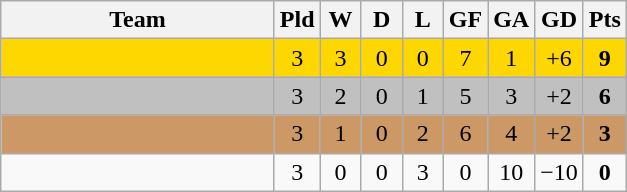<table class="wikitable" style="text-align:center;">
<tr>
<th width=175>Team</th>
<th width=20 abbr="Played">Pld</th>
<th width=20 abbr="Won">W</th>
<th width=20 abbr="Drawn">D</th>
<th width=20 abbr="Lost">L</th>
<th width=20 abbr="Goals for">GF</th>
<th width=20 abbr="Goals against">GA</th>
<th width=20 abbr="Goal difference">GD</th>
<th width=20 abbr="Points">Pts</th>
</tr>
<tr bgcolor=gold>
<td align=left></td>
<td>3</td>
<td>3</td>
<td>0</td>
<td>0</td>
<td>7</td>
<td>1</td>
<td>+6</td>
<td><strong>9</strong></td>
</tr>
<tr bgcolor=silver>
<td align=left></td>
<td>3</td>
<td>2</td>
<td>0</td>
<td>1</td>
<td>5</td>
<td>3</td>
<td>+2</td>
<td><strong>6</strong></td>
</tr>
<tr bgcolor=#cc9966>
<td align=left></td>
<td>3</td>
<td>1</td>
<td>0</td>
<td>2</td>
<td>6</td>
<td>4</td>
<td>+2</td>
<td><strong>3</strong></td>
</tr>
<tr>
<td align=left></td>
<td>3</td>
<td>0</td>
<td>0</td>
<td>3</td>
<td>0</td>
<td>10</td>
<td>−10</td>
<td><strong>0</strong></td>
</tr>
</table>
